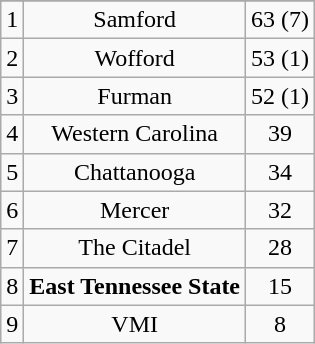<table class="wikitable" style="display: inline-table;">
<tr align="center">
</tr>
<tr align="center">
<td>1</td>
<td>Samford</td>
<td>63 (7)</td>
</tr>
<tr align="center">
<td>2</td>
<td>Wofford</td>
<td>53 (1)</td>
</tr>
<tr align="center">
<td>3</td>
<td>Furman</td>
<td>52 (1)</td>
</tr>
<tr align="center">
<td>4</td>
<td>Western Carolina</td>
<td>39</td>
</tr>
<tr align="center">
<td>5</td>
<td>Chattanooga</td>
<td>34</td>
</tr>
<tr align="center">
<td>6</td>
<td>Mercer</td>
<td>32</td>
</tr>
<tr align="center">
<td>7</td>
<td>The Citadel</td>
<td>28</td>
</tr>
<tr align="center">
<td>8</td>
<td><strong>East Tennessee State</strong></td>
<td>15</td>
</tr>
<tr align="center">
<td>9</td>
<td>VMI</td>
<td>8</td>
</tr>
</table>
